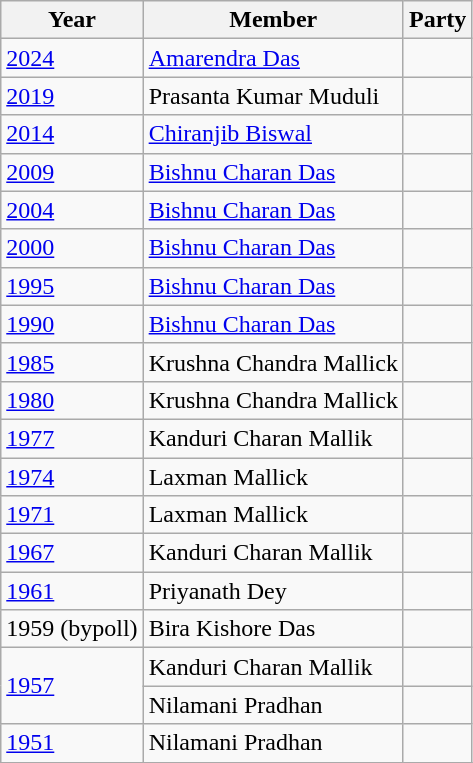<table class="wikitable sortable">
<tr>
<th>Year</th>
<th>Member</th>
<th colspan=2>Party</th>
</tr>
<tr>
<td><a href='#'>2024</a></td>
<td><a href='#'>Amarendra Das</a></td>
<td></td>
</tr>
<tr>
<td><a href='#'>2019</a></td>
<td>Prasanta Kumar Muduli</td>
<td></td>
</tr>
<tr>
<td><a href='#'>2014</a></td>
<td><a href='#'>Chiranjib Biswal</a></td>
<td></td>
</tr>
<tr>
<td><a href='#'>2009</a></td>
<td><a href='#'>Bishnu Charan Das</a></td>
<td></td>
</tr>
<tr>
<td><a href='#'>2004</a></td>
<td><a href='#'>Bishnu Charan Das</a></td>
<td></td>
</tr>
<tr>
<td><a href='#'>2000</a></td>
<td><a href='#'>Bishnu Charan Das</a></td>
<td></td>
</tr>
<tr>
<td><a href='#'>1995</a></td>
<td><a href='#'>Bishnu Charan Das</a></td>
<td></td>
</tr>
<tr>
<td><a href='#'>1990</a></td>
<td><a href='#'>Bishnu Charan Das</a></td>
<td></td>
</tr>
<tr>
<td><a href='#'>1985</a></td>
<td>Krushna Chandra Mallick</td>
<td></td>
</tr>
<tr>
<td><a href='#'>1980</a></td>
<td>Krushna Chandra Mallick</td>
<td></td>
</tr>
<tr>
<td><a href='#'>1977</a></td>
<td>Kanduri Charan Mallik</td>
<td></td>
</tr>
<tr>
<td><a href='#'>1974</a></td>
<td>Laxman Mallick</td>
<td></td>
</tr>
<tr>
<td><a href='#'>1971</a></td>
<td>Laxman Mallick</td>
<td></td>
</tr>
<tr>
<td><a href='#'>1967</a></td>
<td>Kanduri Charan Mallik</td>
<td></td>
</tr>
<tr>
<td><a href='#'>1961</a></td>
<td>Priyanath Dey</td>
<td></td>
</tr>
<tr>
<td>1959 (bypoll)</td>
<td>Bira Kishore Das</td>
<td></td>
</tr>
<tr>
<td rowspan="2"><a href='#'>1957</a></td>
<td>Kanduri Charan Mallik</td>
<td></td>
</tr>
<tr>
<td>Nilamani Pradhan</td>
<td></td>
</tr>
<tr>
<td><a href='#'>1951</a></td>
<td>Nilamani Pradhan</td>
<td></td>
</tr>
<tr>
</tr>
</table>
